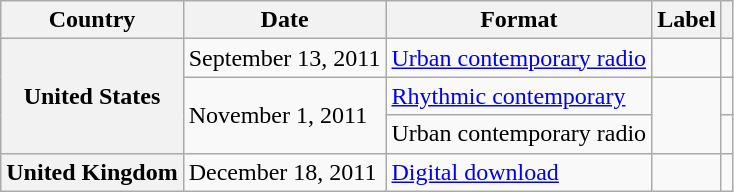<table class="wikitable plainrowheaders">
<tr>
<th scope="col">Country</th>
<th scope="col">Date</th>
<th scope="col">Format</th>
<th scope="col">Label</th>
<th scope="col"></th>
</tr>
<tr>
<th scope="row" rowspan="3">United States</th>
<td>September 13, 2011</td>
<td><a href='#'>Urban contemporary radio</a></td>
<td></td>
<td></td>
</tr>
<tr>
<td rowspan="2">November 1, 2011</td>
<td><a href='#'>Rhythmic contemporary</a></td>
<td rowspan="2"></td>
<td></td>
</tr>
<tr>
<td>Urban contemporary radio</td>
<td></td>
</tr>
<tr>
<th scope="row">United Kingdom</th>
<td>December 18, 2011</td>
<td><a href='#'>Digital download</a></td>
<td></td>
<td></td>
</tr>
</table>
